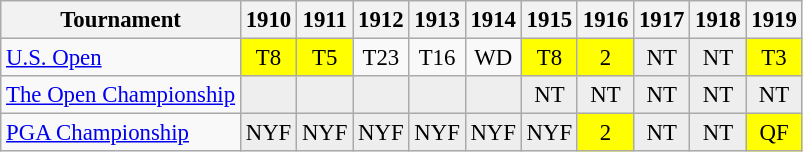<table class="wikitable" style="font-size:95%;text-align:center;">
<tr>
<th>Tournament</th>
<th>1910</th>
<th>1911</th>
<th>1912</th>
<th>1913</th>
<th>1914</th>
<th>1915</th>
<th>1916</th>
<th>1917</th>
<th>1918</th>
<th>1919</th>
</tr>
<tr>
<td align=left><a href='#'>U.S. Open</a></td>
<td style="background:yellow;">T8</td>
<td style="background:yellow;">T5</td>
<td>T23</td>
<td>T16</td>
<td>WD</td>
<td style="background:yellow;">T8</td>
<td style="background:yellow;">2</td>
<td style="background:#eeeeee;">NT</td>
<td style="background:#eeeeee;">NT</td>
<td style="background:yellow;">T3</td>
</tr>
<tr>
<td align=left><a href='#'>The Open Championship</a></td>
<td style="background:#eeeeee;"></td>
<td style="background:#eeeeee;"></td>
<td style="background:#eeeeee;"></td>
<td style="background:#eeeeee;"></td>
<td style="background:#eeeeee;"></td>
<td style="background:#eeeeee;">NT</td>
<td style="background:#eeeeee;">NT</td>
<td style="background:#eeeeee;">NT</td>
<td style="background:#eeeeee;">NT</td>
<td style="background:#eeeeee;">NT</td>
</tr>
<tr>
<td align=left><a href='#'>PGA Championship</a></td>
<td style="background:#eeeeee;">NYF</td>
<td style="background:#eeeeee;">NYF</td>
<td style="background:#eeeeee;">NYF</td>
<td style="background:#eeeeee;">NYF</td>
<td style="background:#eeeeee;">NYF</td>
<td style="background:#eeeeee;">NYF</td>
<td style="background:yellow;">2</td>
<td style="background:#eeeeee;">NT</td>
<td style="background:#eeeeee;">NT</td>
<td style="background:yellow;">QF</td>
</tr>
</table>
